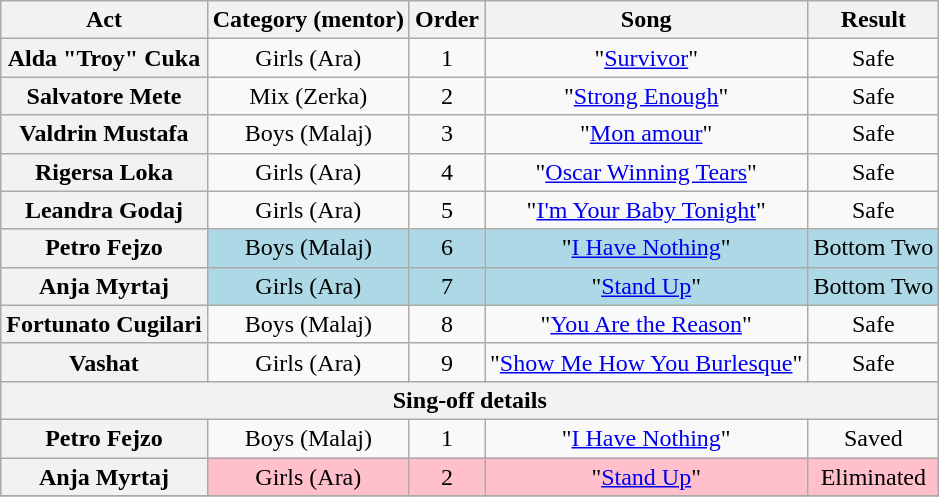<table class="wikitable plainrowheaders" style="text-align:center;">
<tr>
<th scope="col">Act</th>
<th scope="col">Category (mentor)</th>
<th scope="col">Order</th>
<th scope="col">Song</th>
<th scope="col">Result</th>
</tr>
<tr>
<th scope="row">Alda "Troy" Cuka</th>
<td>Girls (Ara)</td>
<td>1</td>
<td>"<a href='#'>Survivor</a>"</td>
<td>Safe</td>
</tr>
<tr>
<th scope="row">Salvatore Mete</th>
<td>Mix (Zerka)</td>
<td>2</td>
<td>"<a href='#'>Strong Enough</a>"</td>
<td>Safe</td>
</tr>
<tr>
<th scope="row">Valdrin Mustafa</th>
<td>Boys (Malaj)</td>
<td>3</td>
<td>"<a href='#'>Mon amour</a>"</td>
<td>Safe</td>
</tr>
<tr>
<th scope="row">Rigersa Loka</th>
<td>Girls (Ara)</td>
<td>4</td>
<td>"<a href='#'>Oscar Winning Tears</a>"</td>
<td>Safe</td>
</tr>
<tr>
<th scope="row">Leandra Godaj</th>
<td>Girls (Ara)</td>
<td>5</td>
<td>"<a href='#'>I'm Your Baby Tonight</a>"</td>
<td>Safe</td>
</tr>
<tr style="background:lightblue;">
<th scope="row">Petro Fejzo</th>
<td>Boys (Malaj)</td>
<td>6</td>
<td>"<a href='#'>I Have Nothing</a>"</td>
<td>Bottom Two</td>
</tr>
<tr style="background:lightblue;">
<th scope="row">Anja Myrtaj</th>
<td>Girls (Ara)</td>
<td>7</td>
<td>"<a href='#'>Stand Up</a>"</td>
<td>Bottom Two</td>
</tr>
<tr>
<th scope="row">Fortunato Cugilari</th>
<td>Boys (Malaj)</td>
<td>8</td>
<td>"<a href='#'>You Are the Reason</a>"</td>
<td>Safe</td>
</tr>
<tr>
<th scope="row">Vashat</th>
<td>Girls (Ara)</td>
<td>9</td>
<td>"<a href='#'>Show Me How You Burlesque</a>"</td>
<td>Safe</td>
</tr>
<tr>
<th colspan="5">Sing-off details</th>
</tr>
<tr>
<th scope="row">Petro Fejzo</th>
<td>Boys (Malaj)</td>
<td>1</td>
<td>"<a href='#'>I Have Nothing</a>"</td>
<td>Saved</td>
</tr>
<tr style="background:pink;">
<th scope="row">Anja Myrtaj</th>
<td>Girls (Ara)</td>
<td>2</td>
<td>"<a href='#'>Stand Up</a>"</td>
<td>Eliminated</td>
</tr>
<tr>
</tr>
</table>
